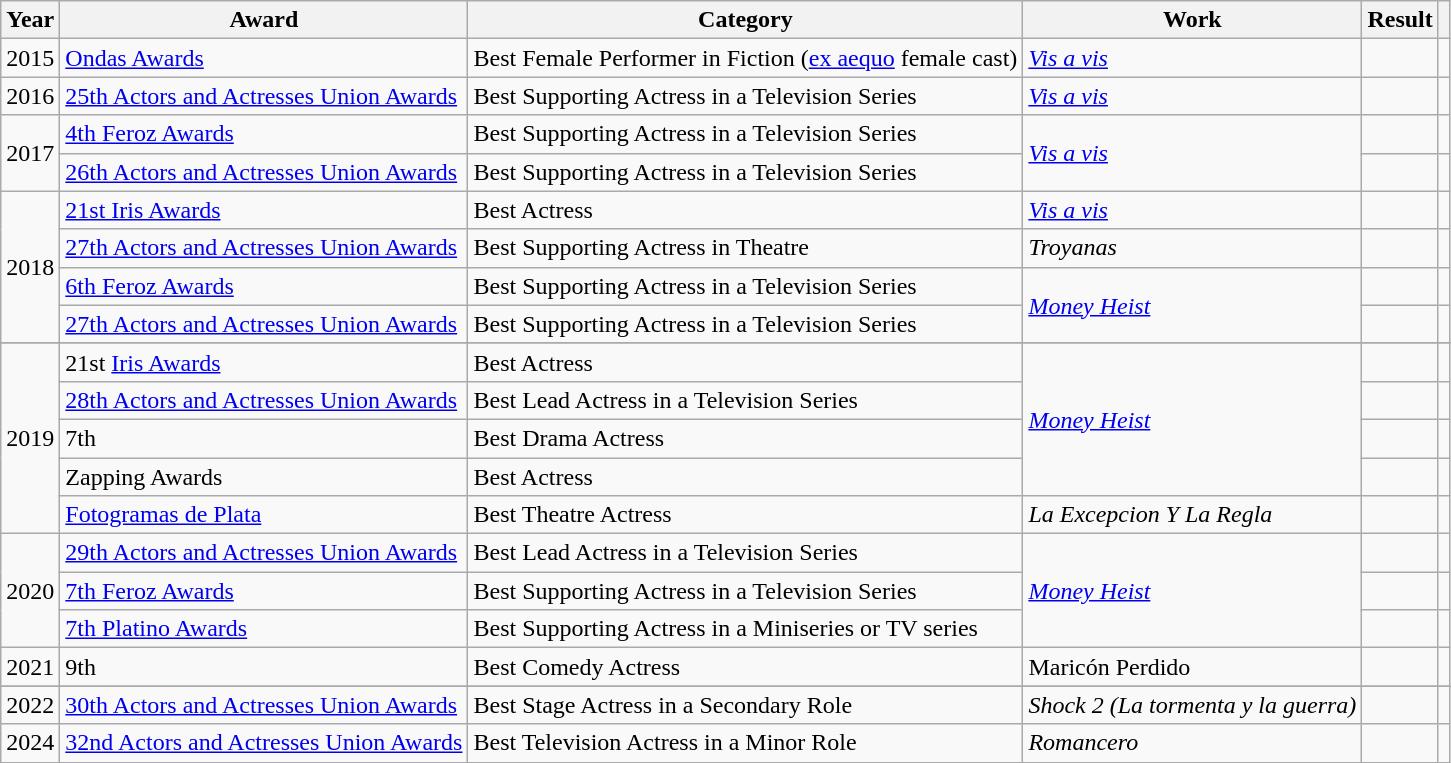<table class="wikitable sortable">
<tr>
<th>Year</th>
<th>Award</th>
<th>Category</th>
<th>Work</th>
<th>Result</th>
<th class="unsortable"></th>
</tr>
<tr>
<td>2015</td>
<td><a href='#'>Ondas Awards</a></td>
<td>Best Female Performer in Fiction (<a href='#'>ex aequo</a> female cast)</td>
<td><em><a href='#'>Vis a vis</a></em></td>
<td></td>
<td></td>
</tr>
<tr>
<td>2016</td>
<td><a href='#'>25th Actors and Actresses Union Awards</a></td>
<td>Best Supporting Actress in a Television Series</td>
<td><em><a href='#'>Vis a vis</a></em></td>
<td></td>
<td></td>
</tr>
<tr>
<td rowspan="2">2017</td>
<td><a href='#'>4th Feroz Awards</a></td>
<td>Best Supporting Actress in a Television Series</td>
<td rowspan="2"><em><a href='#'>Vis a vis</a></em></td>
<td></td>
<td></td>
</tr>
<tr>
<td><a href='#'>26th Actors and Actresses Union Awards</a></td>
<td>Best Supporting Actress in a Television Series</td>
<td></td>
<td></td>
</tr>
<tr>
<td rowspan="4">2018</td>
<td><a href='#'>21st Iris Awards</a></td>
<td>Best Actress</td>
<td><em><a href='#'>Vis a vis</a></em></td>
<td></td>
<td></td>
</tr>
<tr>
<td><a href='#'>27th Actors and Actresses Union Awards</a></td>
<td>Best Supporting Actress in Theatre</td>
<td><em>Troyanas</em></td>
<td></td>
<td></td>
</tr>
<tr>
<td><a href='#'>6th Feroz Awards</a></td>
<td>Best Supporting Actress in a Television Series</td>
<td rowspan="2"><em><a href='#'>Money Heist</a></em></td>
<td></td>
<td></td>
</tr>
<tr>
<td><a href='#'>27th Actors and Actresses Union Awards</a></td>
<td>Best Supporting Actress in a Television Series</td>
<td></td>
<td></td>
</tr>
<tr>
</tr>
<tr>
<td rowspan="5">2019</td>
<td>21st <a href='#'>Iris Awards</a></td>
<td>Best Actress</td>
<td rowspan="4"><em><a href='#'>Money Heist</a></em></td>
<td></td>
<td></td>
</tr>
<tr>
<td><a href='#'>28th Actors and Actresses Union Awards</a></td>
<td>Best Lead Actress in a Television Series</td>
<td></td>
<td></td>
</tr>
<tr>
<td>7th </td>
<td>Best Drama Actress</td>
<td></td>
<td></td>
</tr>
<tr>
<td>Zapping Awards</td>
<td>Best Actress</td>
<td></td>
<td></td>
</tr>
<tr>
<td><a href='#'>Fotogramas de Plata</a></td>
<td>Best Theatre Actress</td>
<td><em>La Excepcion Y La Regla</em></td>
<td></td>
<td></td>
</tr>
<tr>
<td rowspan="3">2020</td>
<td><a href='#'>29th Actors and Actresses Union Awards</a></td>
<td>Best Lead Actress in a Television Series</td>
<td rowspan="3"><em><a href='#'>Money Heist</a></em></td>
<td></td>
<td></td>
</tr>
<tr>
<td><a href='#'>7th Feroz Awards</a></td>
<td>Best Supporting Actress in a Television Series</td>
<td></td>
<td></td>
</tr>
<tr>
<td><a href='#'>7th Platino Awards</a></td>
<td>Best Supporting Actress in a Miniseries or TV series</td>
<td></td>
<td></td>
</tr>
<tr>
<td>2021</td>
<td>9th </td>
<td>Best Comedy Actress</td>
<td>Maricón Perdido</td>
<td></td>
<td></td>
</tr>
<tr>
</tr>
<tr>
<td>2022</td>
<td><a href='#'>30th Actors and Actresses Union Awards</a></td>
<td>Best Stage Actress in a Secondary Role</td>
<td><em>Shock 2 (La tormenta y la guerra)</em></td>
<td></td>
<td></td>
</tr>
<tr>
<td>2024</td>
<td><a href='#'>32nd Actors and Actresses Union Awards</a></td>
<td>Best Television Actress in a Minor Role</td>
<td><em>Romancero</em></td>
<td></td>
<td></td>
</tr>
</table>
